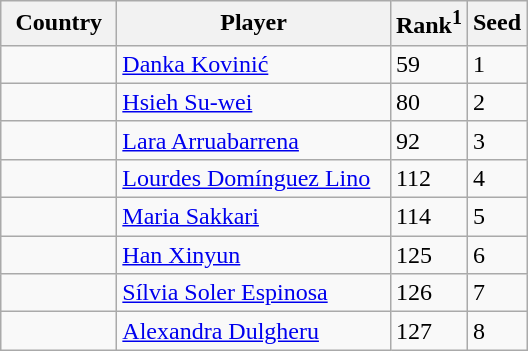<table class="sortable wikitable">
<tr>
<th width="70">Country</th>
<th width="175">Player</th>
<th>Rank<sup>1</sup></th>
<th>Seed</th>
</tr>
<tr>
<td></td>
<td><a href='#'>Danka Kovinić</a></td>
<td>59</td>
<td>1</td>
</tr>
<tr>
<td></td>
<td><a href='#'>Hsieh Su-wei</a></td>
<td>80</td>
<td>2</td>
</tr>
<tr>
<td></td>
<td><a href='#'>Lara Arruabarrena</a></td>
<td>92</td>
<td>3</td>
</tr>
<tr>
<td></td>
<td><a href='#'>Lourdes Domínguez Lino</a></td>
<td>112</td>
<td>4</td>
</tr>
<tr>
<td></td>
<td><a href='#'>Maria Sakkari</a></td>
<td>114</td>
<td>5</td>
</tr>
<tr>
<td></td>
<td><a href='#'>Han Xinyun</a></td>
<td>125</td>
<td>6</td>
</tr>
<tr>
<td></td>
<td><a href='#'>Sílvia Soler Espinosa</a></td>
<td>126</td>
<td>7</td>
</tr>
<tr>
<td></td>
<td><a href='#'>Alexandra Dulgheru</a></td>
<td>127</td>
<td>8</td>
</tr>
</table>
